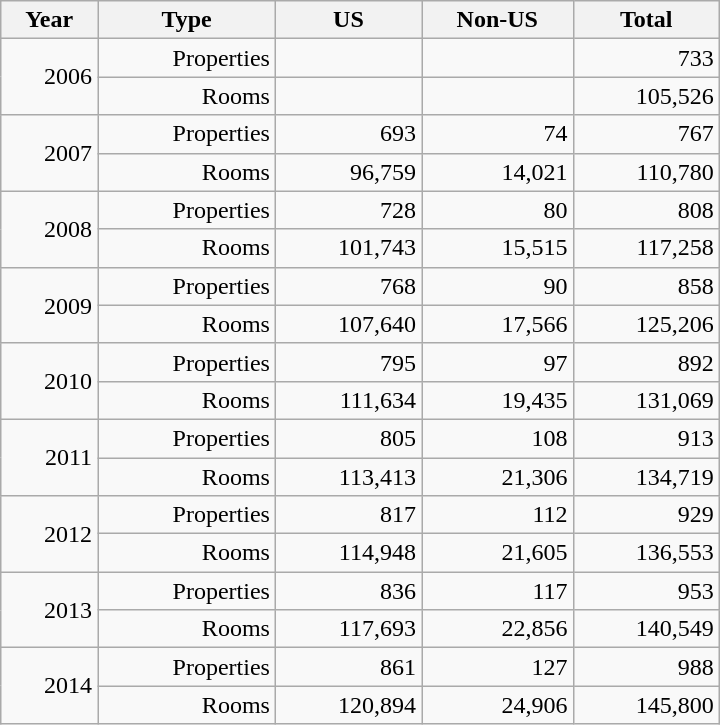<table class="wikitable mw-collapsible" style="text-align:right; min-width:30em;">
<tr>
<th scope="col">Year</th>
<th scope="col">Type</th>
<th scope="col">US</th>
<th scope="col">Non-US</th>
<th scope="col">Total</th>
</tr>
<tr>
<td rowspan=2>2006</td>
<td>Properties</td>
<td></td>
<td></td>
<td>733</td>
</tr>
<tr>
<td>Rooms</td>
<td></td>
<td></td>
<td>105,526</td>
</tr>
<tr>
<td rowspan=2>2007</td>
<td>Properties</td>
<td>693</td>
<td>74</td>
<td>767</td>
</tr>
<tr>
<td>Rooms</td>
<td>96,759</td>
<td>14,021</td>
<td>110,780</td>
</tr>
<tr>
<td rowspan=2>2008</td>
<td>Properties</td>
<td>728</td>
<td>80</td>
<td>808</td>
</tr>
<tr>
<td>Rooms</td>
<td>101,743</td>
<td>15,515</td>
<td>117,258</td>
</tr>
<tr>
<td rowspan=2>2009</td>
<td>Properties</td>
<td>768</td>
<td>90</td>
<td>858</td>
</tr>
<tr>
<td>Rooms</td>
<td>107,640</td>
<td>17,566</td>
<td>125,206</td>
</tr>
<tr>
<td rowspan=2>2010</td>
<td>Properties</td>
<td>795</td>
<td>97</td>
<td>892</td>
</tr>
<tr>
<td>Rooms</td>
<td>111,634</td>
<td>19,435</td>
<td>131,069</td>
</tr>
<tr>
<td rowspan=2>2011</td>
<td>Properties</td>
<td>805</td>
<td>108</td>
<td>913</td>
</tr>
<tr>
<td>Rooms</td>
<td>113,413</td>
<td>21,306</td>
<td>134,719</td>
</tr>
<tr>
<td rowspan=2>2012</td>
<td>Properties</td>
<td>817</td>
<td>112</td>
<td>929</td>
</tr>
<tr>
<td>Rooms</td>
<td>114,948</td>
<td>21,605</td>
<td>136,553</td>
</tr>
<tr>
<td rowspan=2>2013</td>
<td>Properties</td>
<td>836</td>
<td>117</td>
<td>953</td>
</tr>
<tr>
<td>Rooms</td>
<td>117,693</td>
<td>22,856</td>
<td>140,549</td>
</tr>
<tr>
<td rowspan=2>2014</td>
<td>Properties</td>
<td>861</td>
<td>127</td>
<td>988</td>
</tr>
<tr>
<td>Rooms</td>
<td>120,894</td>
<td>24,906</td>
<td>145,800</td>
</tr>
</table>
